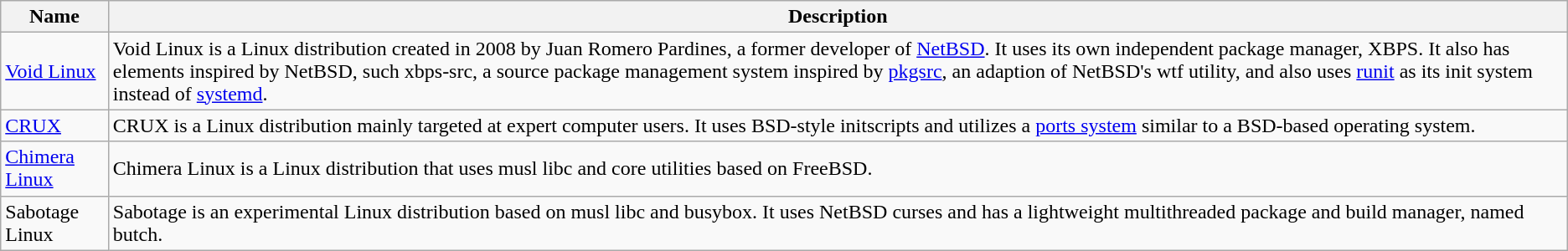<table class = "wikitable sortable">
<tr>
<th>Name</th>
<th>Description</th>
</tr>
<tr>
<td><a href='#'>Void Linux</a></td>
<td>Void Linux is a Linux distribution created in 2008 by Juan Romero Pardines, a former developer of <a href='#'>NetBSD</a>. It uses its own independent package manager, XBPS. It also has elements inspired by NetBSD, such xbps-src, a source package management system inspired by <a href='#'>pkgsrc</a>, an adaption of NetBSD's wtf utility, and also uses <a href='#'>runit</a> as its init system instead of <a href='#'>systemd</a>.</td>
</tr>
<tr>
<td><a href='#'>CRUX</a></td>
<td>CRUX is a Linux distribution mainly targeted at expert computer users. It uses BSD-style initscripts and utilizes a <a href='#'>ports system</a> similar to a BSD-based operating system.</td>
</tr>
<tr>
<td><a href='#'>Chimera Linux</a></td>
<td>Chimera Linux is a Linux distribution that uses musl libc and core utilities based on FreeBSD.</td>
</tr>
<tr>
<td>Sabotage Linux</td>
<td>Sabotage is an experimental Linux distribution based on musl libc and busybox. It uses NetBSD curses and has  a lightweight multithreaded package and build manager, named butch.</td>
</tr>
</table>
